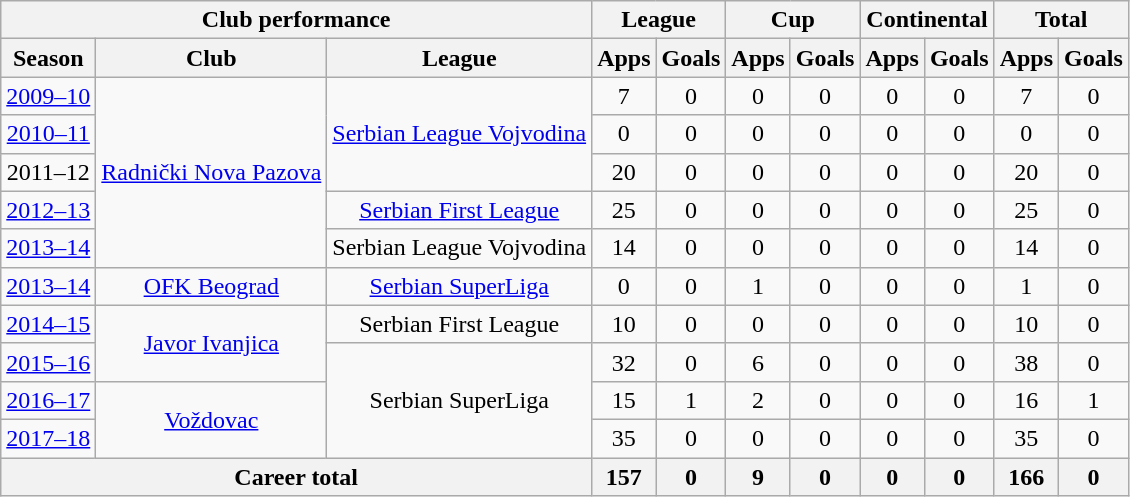<table class="wikitable" style="text-align:center">
<tr>
<th colspan=3>Club performance</th>
<th colspan=2>League</th>
<th colspan=2>Cup</th>
<th colspan=2>Continental</th>
<th colspan=2>Total</th>
</tr>
<tr>
<th>Season</th>
<th>Club</th>
<th>League</th>
<th>Apps</th>
<th>Goals</th>
<th>Apps</th>
<th>Goals</th>
<th>Apps</th>
<th>Goals</th>
<th>Apps</th>
<th>Goals</th>
</tr>
<tr>
<td><a href='#'>2009–10</a></td>
<td rowspan="5"><a href='#'>Radnički Nova Pazova</a></td>
<td rowspan="3"><a href='#'>Serbian League Vojvodina</a></td>
<td>7</td>
<td>0</td>
<td>0</td>
<td>0</td>
<td>0</td>
<td>0</td>
<td>7</td>
<td>0</td>
</tr>
<tr>
<td><a href='#'>2010–11</a></td>
<td>0</td>
<td>0</td>
<td>0</td>
<td>0</td>
<td>0</td>
<td>0</td>
<td>0</td>
<td>0</td>
</tr>
<tr>
<td>2011–12</td>
<td>20</td>
<td>0</td>
<td>0</td>
<td>0</td>
<td>0</td>
<td>0</td>
<td>20</td>
<td>0</td>
</tr>
<tr>
<td><a href='#'>2012–13</a></td>
<td><a href='#'>Serbian First League</a></td>
<td>25</td>
<td>0</td>
<td>0</td>
<td>0</td>
<td>0</td>
<td>0</td>
<td>25</td>
<td>0</td>
</tr>
<tr>
<td><a href='#'>2013–14</a></td>
<td>Serbian League Vojvodina</td>
<td>14</td>
<td>0</td>
<td>0</td>
<td>0</td>
<td>0</td>
<td>0</td>
<td>14</td>
<td>0</td>
</tr>
<tr>
<td><a href='#'>2013–14</a></td>
<td><a href='#'>OFK Beograd</a></td>
<td><a href='#'>Serbian SuperLiga</a></td>
<td>0</td>
<td>0</td>
<td>1</td>
<td>0</td>
<td>0</td>
<td>0</td>
<td>1</td>
<td>0</td>
</tr>
<tr>
<td><a href='#'>2014–15</a></td>
<td rowspan="2"><a href='#'>Javor Ivanjica</a></td>
<td>Serbian First League</td>
<td>10</td>
<td>0</td>
<td>0</td>
<td>0</td>
<td>0</td>
<td>0</td>
<td>10</td>
<td>0</td>
</tr>
<tr>
<td><a href='#'>2015–16</a></td>
<td rowspan="3">Serbian SuperLiga</td>
<td>32</td>
<td>0</td>
<td>6</td>
<td>0</td>
<td>0</td>
<td>0</td>
<td>38</td>
<td>0</td>
</tr>
<tr>
<td><a href='#'>2016–17</a></td>
<td rowspan="2"><a href='#'>Voždovac</a></td>
<td>15</td>
<td>1</td>
<td>2</td>
<td>0</td>
<td>0</td>
<td>0</td>
<td>16</td>
<td>1</td>
</tr>
<tr>
<td><a href='#'>2017–18</a></td>
<td>35</td>
<td>0</td>
<td>0</td>
<td>0</td>
<td>0</td>
<td>0</td>
<td>35</td>
<td>0</td>
</tr>
<tr>
<th colspan="3">Career total</th>
<th>157</th>
<th>0</th>
<th>9</th>
<th>0</th>
<th>0</th>
<th>0</th>
<th>166</th>
<th>0</th>
</tr>
</table>
